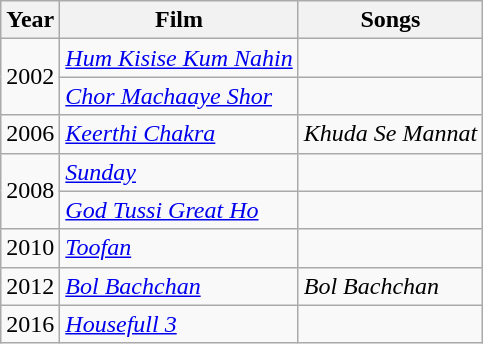<table class="wikitable sortable">
<tr>
<th>Year</th>
<th>Film</th>
<th>Songs</th>
</tr>
<tr>
<td rowspan="2">2002</td>
<td><em><a href='#'>Hum Kisise Kum Nahin</a></em></td>
<td></td>
</tr>
<tr>
<td><em><a href='#'>Chor Machaaye Shor</a></em></td>
<td></td>
</tr>
<tr>
<td>2006</td>
<td><em><a href='#'>Keerthi Chakra</a></em></td>
<td><em>Khuda Se Mannat</em></td>
</tr>
<tr>
<td rowspan="2">2008</td>
<td><em><a href='#'>Sunday</a></em></td>
<td></td>
</tr>
<tr>
<td><em><a href='#'>God Tussi Great Ho</a></em></td>
<td></td>
</tr>
<tr>
<td>2010</td>
<td><em><a href='#'>Toofan</a></em></td>
<td></td>
</tr>
<tr>
<td>2012</td>
<td><em><a href='#'>Bol Bachchan</a></em></td>
<td><em>Bol Bachchan</em></td>
</tr>
<tr>
<td>2016</td>
<td><em><a href='#'>Housefull 3</a></em></td>
<td></td>
</tr>
</table>
